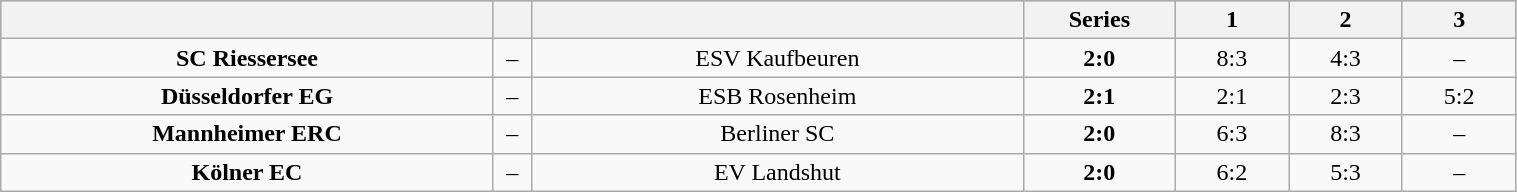<table class="wikitable" width="80%">
<tr style="background-color:#c0c0c0;">
<th style="width:32.5%;"></th>
<th style="width:2.5%;"></th>
<th style="width:32.5%;"></th>
<th style="width:10%;">Series</th>
<th style="width:7.5%;">1</th>
<th style="width:7.5%;">2</th>
<th style="width:7.5%;">3</th>
</tr>
<tr align="center">
<td><strong>SC Riessersee</strong></td>
<td>–</td>
<td>ESV Kaufbeuren</td>
<td><strong>2:0</strong></td>
<td>8:3</td>
<td>4:3</td>
<td>–</td>
</tr>
<tr align="center">
<td><strong>Düsseldorfer EG</strong></td>
<td>–</td>
<td>ESB Rosenheim</td>
<td><strong>2:1</strong></td>
<td>2:1</td>
<td>2:3</td>
<td>5:2</td>
</tr>
<tr align="center">
<td><strong>Mannheimer ERC</strong></td>
<td>–</td>
<td>Berliner SC</td>
<td><strong>2:0</strong></td>
<td>6:3</td>
<td>8:3</td>
<td>–</td>
</tr>
<tr align="center">
<td><strong>Kölner EC</strong></td>
<td>–</td>
<td>EV Landshut</td>
<td><strong>2:0</strong></td>
<td>6:2</td>
<td>5:3</td>
<td>–</td>
</tr>
</table>
